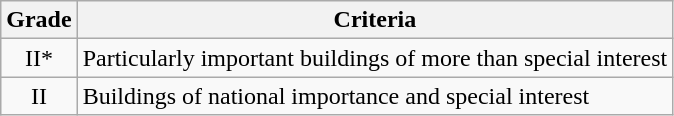<table class="wikitable">
<tr>
<th>Grade</th>
<th>Criteria</th>
</tr>
<tr>
<td align="center" >II*</td>
<td>Particularly important buildings of more than special interest</td>
</tr>
<tr>
<td align="center" >II</td>
<td>Buildings of national importance and special interest</td>
</tr>
</table>
